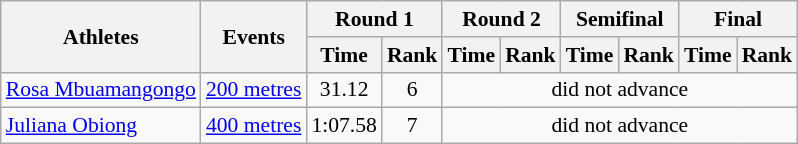<table class=wikitable style=font-size:90%>
<tr>
<th rowspan=2>Athletes</th>
<th rowspan=2>Events</th>
<th colspan=2>Round 1</th>
<th colspan=2>Round 2</th>
<th colspan=2>Semifinal</th>
<th colspan=2>Final</th>
</tr>
<tr>
<th>Time</th>
<th>Rank</th>
<th>Time</th>
<th>Rank</th>
<th>Time</th>
<th>Rank</th>
<th>Time</th>
<th>Rank</th>
</tr>
<tr align=center>
<td align=left><a href='#'>Rosa Mbuamangongo</a></td>
<td><a href='#'>200 metres</a></td>
<td>31.12</td>
<td>6</td>
<td align=center colspan=6>did not advance</td>
</tr>
<tr align=center>
<td align=left><a href='#'>Juliana Obiong</a></td>
<td><a href='#'>400 metres</a></td>
<td>1:07.58</td>
<td>7</td>
<td colspan=6>did not advance</td>
</tr>
</table>
